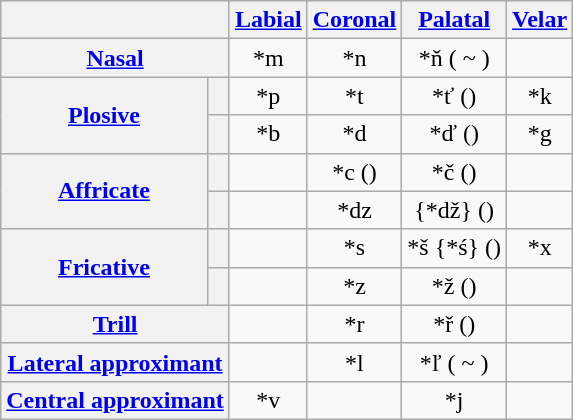<table class="wikitable" style="text-align:center">
<tr>
<th colspan="2"></th>
<th><a href='#'>Labial</a></th>
<th><a href='#'>Coronal</a></th>
<th><a href='#'>Palatal</a></th>
<th><a href='#'>Velar</a></th>
</tr>
<tr align="center">
<th colspan="2"><a href='#'>Nasal</a></th>
<td>*m</td>
<td>*n</td>
<td>*ň ( ~ )</td>
<td></td>
</tr>
<tr align="center">
<th rowspan="2"><a href='#'>Plosive</a></th>
<th></th>
<td>*p</td>
<td>*t</td>
<td>*ť ()</td>
<td>*k</td>
</tr>
<tr>
<th></th>
<td>*b</td>
<td>*d</td>
<td>*ď ()</td>
<td>*g</td>
</tr>
<tr align="center">
<th rowspan="2"><a href='#'>Affricate</a></th>
<th></th>
<td></td>
<td>*c ()</td>
<td>*č ()</td>
<td></td>
</tr>
<tr>
<th></th>
<td></td>
<td>*dz</td>
<td>{*dž} ()</td>
<td></td>
</tr>
<tr align="center">
<th rowspan="2"><a href='#'>Fricative</a></th>
<th></th>
<td></td>
<td>*s</td>
<td>*š {*ś} ()</td>
<td>*x</td>
</tr>
<tr>
<th></th>
<td></td>
<td>*z</td>
<td>*ž ()</td>
<td></td>
</tr>
<tr align="center">
<th colspan="2"><a href='#'>Trill</a></th>
<td></td>
<td>*r</td>
<td>*ř ()</td>
<td></td>
</tr>
<tr align="center">
<th colspan="2"><a href='#'>Lateral approximant</a></th>
<td></td>
<td>*l</td>
<td>*ľ ( ~ )</td>
<td></td>
</tr>
<tr align="center">
<th colspan="2"><a href='#'>Central approximant</a></th>
<td>*v</td>
<td></td>
<td>*j</td>
<td></td>
</tr>
</table>
